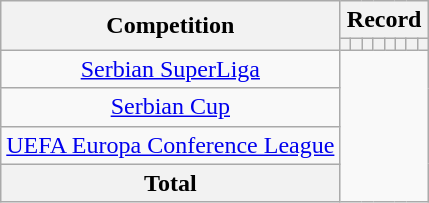<table class="wikitable" style="text-align: center">
<tr>
<th rowspan=2>Competition</th>
<th colspan=8>Record</th>
</tr>
<tr>
<th></th>
<th></th>
<th></th>
<th></th>
<th></th>
<th></th>
<th></th>
<th></th>
</tr>
<tr>
<td><a href='#'>Serbian SuperLiga</a><br></td>
</tr>
<tr>
<td><a href='#'>Serbian Cup</a><br></td>
</tr>
<tr>
<td><a href='#'>UEFA Europa Conference League</a><br></td>
</tr>
<tr>
<th>Total<br></th>
</tr>
</table>
